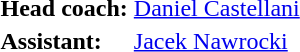<table>
<tr>
<td><strong>Head coach:</strong></td>
<td> <a href='#'>Daniel Castellani</a></td>
</tr>
<tr>
<td><strong>Assistant:</strong></td>
<td> <a href='#'>Jacek Nawrocki</a></td>
</tr>
<tr>
</tr>
</table>
